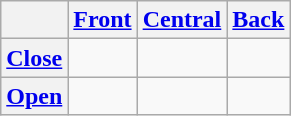<table class="wikitable" style="text-align:center">
<tr>
<th></th>
<th><a href='#'>Front</a></th>
<th><a href='#'>Central</a></th>
<th><a href='#'>Back</a></th>
</tr>
<tr>
<th><a href='#'>Close</a></th>
<td></td>
<td></td>
<td></td>
</tr>
<tr>
<th><a href='#'>Open</a></th>
<td></td>
<td></td>
<td></td>
</tr>
</table>
